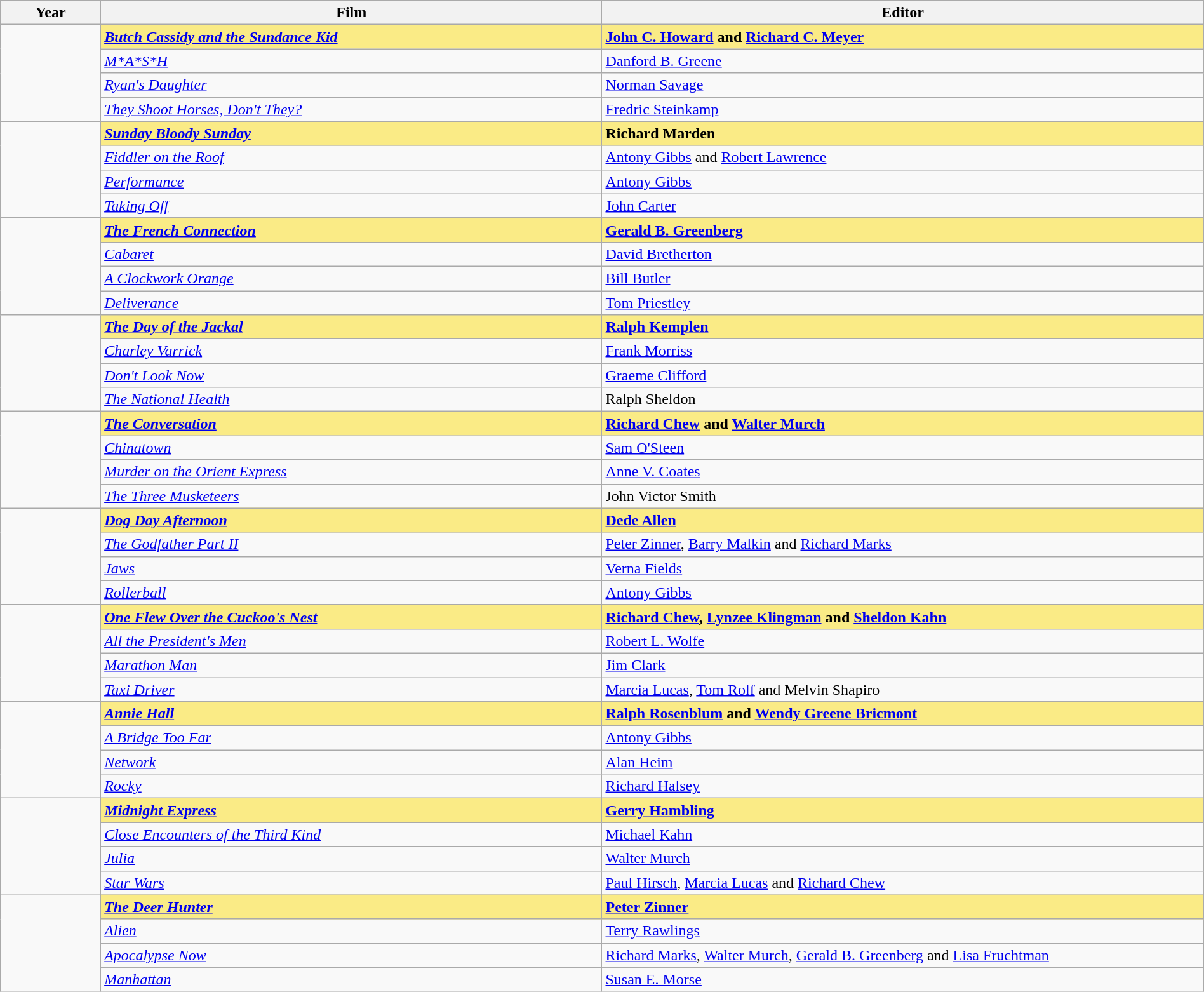<table class="wikitable" style="width:100%;" cellpadding="5">
<tr>
<th style="width:5%;">Year</th>
<th style="width:25%;">Film</th>
<th style="width:30%;">Editor</th>
</tr>
<tr>
<td rowspan="4"></td>
<td style="background:#FAEB86"><strong><em><a href='#'>Butch Cassidy and the Sundance Kid</a></em></strong></td>
<td style="background:#FAEB86"><strong><a href='#'>John C. Howard</a> and <a href='#'>Richard C. Meyer</a></strong></td>
</tr>
<tr>
<td><em><a href='#'>M*A*S*H</a></em></td>
<td><a href='#'>Danford B. Greene</a></td>
</tr>
<tr>
<td><em><a href='#'>Ryan's Daughter</a></em></td>
<td><a href='#'>Norman Savage</a></td>
</tr>
<tr>
<td><em><a href='#'>They Shoot Horses, Don't They?</a></em></td>
<td><a href='#'>Fredric Steinkamp</a></td>
</tr>
<tr>
<td rowspan="4"></td>
<td style="background:#FAEB86"><strong><em><a href='#'>Sunday Bloody Sunday</a></em></strong></td>
<td style="background:#FAEB86"><strong>Richard Marden</strong></td>
</tr>
<tr>
<td><em><a href='#'>Fiddler on the Roof</a></em></td>
<td><a href='#'>Antony Gibbs</a> and <a href='#'>Robert Lawrence</a></td>
</tr>
<tr>
<td><em><a href='#'>Performance</a></em></td>
<td><a href='#'>Antony Gibbs</a></td>
</tr>
<tr>
<td><em><a href='#'>Taking Off</a></em></td>
<td><a href='#'>John Carter</a></td>
</tr>
<tr>
<td rowspan="4"></td>
<td style="background:#FAEB86"><strong><em><a href='#'>The French Connection</a></em></strong></td>
<td style="background:#FAEB86"><strong><a href='#'>Gerald B. Greenberg</a></strong></td>
</tr>
<tr>
<td><em><a href='#'>Cabaret</a></em></td>
<td><a href='#'>David Bretherton</a></td>
</tr>
<tr>
<td><em><a href='#'>A Clockwork Orange</a></em></td>
<td><a href='#'>Bill Butler</a></td>
</tr>
<tr>
<td><em><a href='#'>Deliverance</a></em></td>
<td><a href='#'>Tom Priestley</a></td>
</tr>
<tr>
<td rowspan="4"></td>
<td style="background:#FAEB86"><strong><em><a href='#'>The Day of the Jackal</a></em></strong></td>
<td style="background:#FAEB86"><strong><a href='#'>Ralph Kemplen</a></strong></td>
</tr>
<tr>
<td><em><a href='#'>Charley Varrick</a></em></td>
<td><a href='#'>Frank Morriss</a></td>
</tr>
<tr>
<td><em><a href='#'>Don't Look Now</a></em></td>
<td><a href='#'>Graeme Clifford</a></td>
</tr>
<tr>
<td><em><a href='#'>The National Health</a></em></td>
<td>Ralph Sheldon</td>
</tr>
<tr>
<td rowspan="4"></td>
<td style="background:#FAEB86"><strong><em><a href='#'>The Conversation</a></em></strong></td>
<td style="background:#FAEB86"><strong><a href='#'>Richard Chew</a> and <a href='#'>Walter Murch</a></strong></td>
</tr>
<tr>
<td><em><a href='#'>Chinatown</a></em></td>
<td><a href='#'>Sam O'Steen</a></td>
</tr>
<tr>
<td><em><a href='#'>Murder on the Orient Express</a></em></td>
<td><a href='#'>Anne V. Coates</a></td>
</tr>
<tr>
<td><em><a href='#'>The Three Musketeers</a></em></td>
<td>John Victor Smith</td>
</tr>
<tr>
<td rowspan="4"></td>
<td style="background:#FAEB86"><strong><em><a href='#'>Dog Day Afternoon</a></em></strong></td>
<td style="background:#FAEB86"><strong><a href='#'>Dede Allen</a></strong></td>
</tr>
<tr>
<td><em><a href='#'>The Godfather Part II</a></em></td>
<td><a href='#'>Peter Zinner</a>, <a href='#'>Barry Malkin</a> and <a href='#'>Richard Marks</a></td>
</tr>
<tr>
<td><em><a href='#'>Jaws</a></em></td>
<td><a href='#'>Verna Fields</a></td>
</tr>
<tr>
<td><em><a href='#'>Rollerball</a></em></td>
<td><a href='#'>Antony Gibbs</a></td>
</tr>
<tr>
<td rowspan="4"></td>
<td style="background:#FAEB86"><strong><em><a href='#'>One Flew Over the Cuckoo's Nest</a></em></strong></td>
<td style="background:#FAEB86"><strong><a href='#'>Richard Chew</a>, <a href='#'>Lynzee Klingman</a> and <a href='#'>Sheldon Kahn</a></strong></td>
</tr>
<tr>
<td><em><a href='#'>All the President's Men</a></em></td>
<td><a href='#'>Robert L. Wolfe</a></td>
</tr>
<tr>
<td><em><a href='#'>Marathon Man</a></em></td>
<td><a href='#'>Jim Clark</a></td>
</tr>
<tr>
<td><em><a href='#'>Taxi Driver</a></em></td>
<td><a href='#'>Marcia Lucas</a>, <a href='#'>Tom Rolf</a> and Melvin Shapiro</td>
</tr>
<tr>
<td rowspan="4"></td>
<td style="background:#FAEB86"><strong><em><a href='#'>Annie Hall</a></em></strong></td>
<td style="background:#FAEB86"><strong><a href='#'>Ralph Rosenblum</a> and <a href='#'>Wendy Greene Bricmont</a></strong></td>
</tr>
<tr>
<td><em><a href='#'>A Bridge Too Far</a></em></td>
<td><a href='#'>Antony Gibbs</a></td>
</tr>
<tr>
<td><em><a href='#'>Network</a></em></td>
<td><a href='#'>Alan Heim</a></td>
</tr>
<tr>
<td><em><a href='#'>Rocky</a></em></td>
<td><a href='#'>Richard Halsey</a></td>
</tr>
<tr>
<td rowspan="4"></td>
<td style="background:#FAEB86"><strong><em><a href='#'>Midnight Express</a></em></strong></td>
<td style="background:#FAEB86"><strong><a href='#'>Gerry Hambling</a></strong></td>
</tr>
<tr>
<td><em><a href='#'>Close Encounters of the Third Kind</a></em></td>
<td><a href='#'>Michael Kahn</a></td>
</tr>
<tr>
<td><em><a href='#'>Julia</a></em></td>
<td><a href='#'>Walter Murch</a></td>
</tr>
<tr>
<td><em><a href='#'>Star Wars</a></em></td>
<td><a href='#'>Paul Hirsch</a>, <a href='#'>Marcia Lucas</a> and <a href='#'>Richard Chew</a></td>
</tr>
<tr>
<td rowspan="4"></td>
<td style="background:#FAEB86"><strong><em><a href='#'>The Deer Hunter</a></em></strong></td>
<td style="background:#FAEB86"><strong><a href='#'>Peter Zinner</a></strong></td>
</tr>
<tr>
<td><em><a href='#'>Alien</a></em></td>
<td><a href='#'>Terry Rawlings</a></td>
</tr>
<tr>
<td><em><a href='#'>Apocalypse Now</a></em></td>
<td><a href='#'>Richard Marks</a>, <a href='#'>Walter Murch</a>, <a href='#'>Gerald B. Greenberg</a> and <a href='#'>Lisa Fruchtman</a></td>
</tr>
<tr>
<td><em><a href='#'>Manhattan</a></em></td>
<td><a href='#'>Susan E. Morse</a></td>
</tr>
</table>
